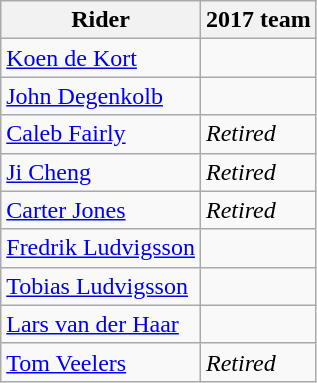<table class="wikitable">
<tr>
<th>Rider</th>
<th>2017 team</th>
</tr>
<tr>
<td><a href='#'>Koen de Kort</a></td>
<td></td>
</tr>
<tr>
<td><a href='#'>John Degenkolb</a></td>
<td></td>
</tr>
<tr>
<td><a href='#'>Caleb Fairly</a></td>
<td><em>Retired</em></td>
</tr>
<tr>
<td><a href='#'>Ji Cheng</a></td>
<td><em>Retired</em></td>
</tr>
<tr>
<td><a href='#'>Carter Jones</a></td>
<td><em>Retired</em></td>
</tr>
<tr>
<td><a href='#'>Fredrik Ludvigsson</a></td>
<td></td>
</tr>
<tr>
<td><a href='#'>Tobias Ludvigsson</a></td>
<td></td>
</tr>
<tr>
<td><a href='#'>Lars van der Haar</a></td>
<td></td>
</tr>
<tr>
<td><a href='#'>Tom Veelers</a></td>
<td><em>Retired</em></td>
</tr>
</table>
